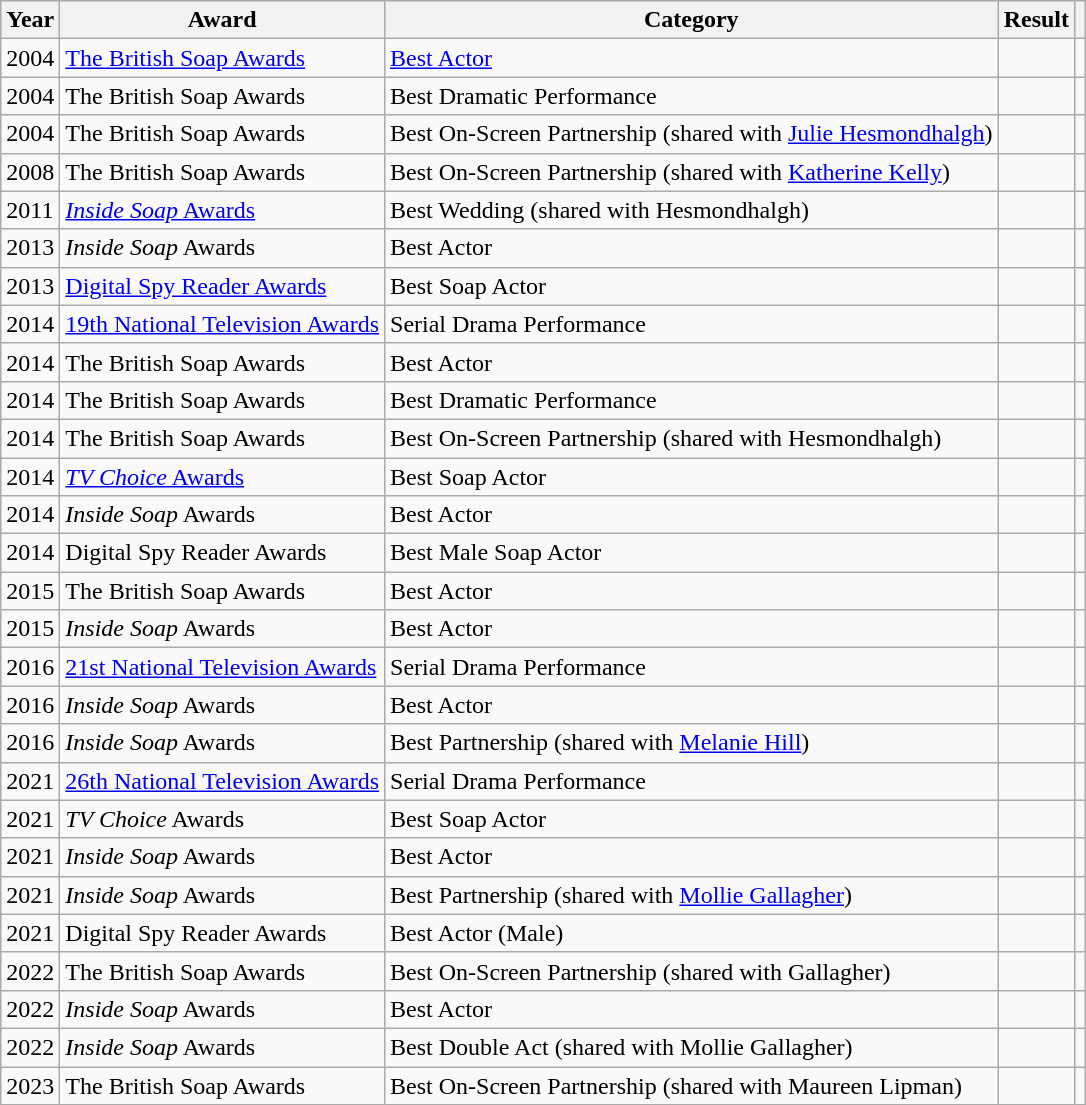<table class="wikitable sortable">
<tr>
<th>Year</th>
<th>Award</th>
<th>Category</th>
<th>Result</th>
<th scope=col class=unsortable></th>
</tr>
<tr>
<td>2004</td>
<td><a href='#'>The British Soap Awards</a></td>
<td><a href='#'>Best Actor</a></td>
<td></td>
<td align="center"></td>
</tr>
<tr>
<td>2004</td>
<td>The British Soap Awards</td>
<td>Best Dramatic Performance</td>
<td></td>
<td align="center"></td>
</tr>
<tr>
<td>2004</td>
<td>The British Soap Awards</td>
<td>Best On-Screen Partnership (shared with <a href='#'>Julie Hesmondhalgh</a>)</td>
<td></td>
<td align="center"></td>
</tr>
<tr>
<td>2008</td>
<td>The British Soap Awards</td>
<td>Best On-Screen Partnership (shared with <a href='#'>Katherine Kelly</a>)</td>
<td></td>
<td align="center"></td>
</tr>
<tr>
<td>2011</td>
<td><a href='#'><em>Inside Soap</em> Awards</a></td>
<td>Best Wedding (shared with Hesmondhalgh)</td>
<td></td>
<td align="center"></td>
</tr>
<tr>
<td>2013</td>
<td><em>Inside Soap</em> Awards</td>
<td>Best Actor</td>
<td></td>
<td align="center"></td>
</tr>
<tr>
<td>2013</td>
<td><a href='#'>Digital Spy Reader Awards</a></td>
<td>Best Soap Actor</td>
<td></td>
<td align="center"></td>
</tr>
<tr>
<td>2014</td>
<td><a href='#'>19th National Television Awards</a></td>
<td>Serial Drama Performance</td>
<td></td>
<td align="center"></td>
</tr>
<tr>
<td>2014</td>
<td>The British Soap Awards</td>
<td>Best Actor</td>
<td></td>
<td align="center"></td>
</tr>
<tr>
<td>2014</td>
<td>The British Soap Awards</td>
<td>Best Dramatic Performance</td>
<td></td>
<td align="center"></td>
</tr>
<tr>
<td>2014</td>
<td>The British Soap Awards</td>
<td>Best On-Screen Partnership (shared with Hesmondhalgh)</td>
<td></td>
<td align="center"></td>
</tr>
<tr>
<td>2014</td>
<td><a href='#'><em>TV Choice</em> Awards</a></td>
<td>Best Soap Actor</td>
<td></td>
<td align="center"></td>
</tr>
<tr>
<td>2014</td>
<td><em>Inside Soap</em> Awards</td>
<td>Best Actor</td>
<td></td>
<td align="center"></td>
</tr>
<tr>
<td>2014</td>
<td>Digital Spy Reader Awards</td>
<td>Best Male Soap Actor</td>
<td></td>
<td align="center"></td>
</tr>
<tr>
<td>2015</td>
<td>The British Soap Awards</td>
<td>Best Actor</td>
<td></td>
<td align="center"></td>
</tr>
<tr>
<td>2015</td>
<td><em>Inside Soap</em> Awards</td>
<td>Best Actor</td>
<td></td>
<td align="center"></td>
</tr>
<tr>
<td>2016</td>
<td><a href='#'>21st National Television Awards</a></td>
<td>Serial Drama Performance</td>
<td></td>
<td align="center"></td>
</tr>
<tr>
<td>2016</td>
<td><em>Inside Soap</em> Awards</td>
<td>Best Actor</td>
<td></td>
<td align="center"></td>
</tr>
<tr>
<td>2016</td>
<td><em>Inside Soap</em> Awards</td>
<td>Best Partnership (shared with <a href='#'>Melanie Hill</a>)</td>
<td></td>
<td align="center"></td>
</tr>
<tr>
<td>2021</td>
<td><a href='#'>26th National Television Awards</a></td>
<td>Serial Drama Performance</td>
<td></td>
<td align="center"></td>
</tr>
<tr>
<td>2021</td>
<td><em>TV Choice</em> Awards</td>
<td>Best Soap Actor</td>
<td></td>
<td align="center"></td>
</tr>
<tr>
<td>2021</td>
<td><em>Inside Soap</em> Awards</td>
<td>Best Actor</td>
<td></td>
<td align="center"></td>
</tr>
<tr>
<td>2021</td>
<td><em>Inside Soap</em> Awards</td>
<td>Best Partnership (shared with <a href='#'>Mollie Gallagher</a>)</td>
<td></td>
<td align="center"></td>
</tr>
<tr>
<td>2021</td>
<td>Digital Spy Reader Awards</td>
<td>Best Actor (Male)</td>
<td></td>
<td align="center"></td>
</tr>
<tr>
<td>2022</td>
<td>The British Soap Awards</td>
<td>Best On-Screen Partnership (shared with Gallagher)</td>
<td></td>
<td align="center"></td>
</tr>
<tr>
<td>2022</td>
<td><em>Inside Soap</em> Awards</td>
<td>Best Actor</td>
<td></td>
<td align="center"></td>
</tr>
<tr>
<td>2022</td>
<td><em>Inside Soap</em> Awards</td>
<td>Best Double Act (shared with Mollie Gallagher)</td>
<td></td>
<td align="center"></td>
</tr>
<tr>
<td>2023</td>
<td>The British Soap Awards</td>
<td>Best On-Screen Partnership (shared with Maureen Lipman)</td>
<td></td>
<td align="center"></td>
</tr>
</table>
